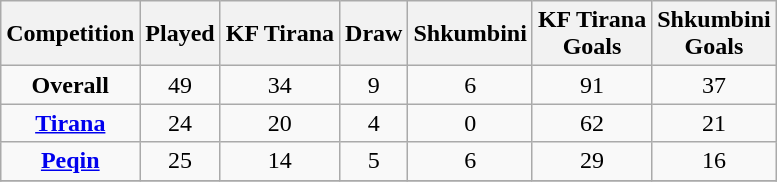<table class=wikitable style="text-align:center">
<tr>
<th>Competition</th>
<th>Played</th>
<th>KF Tirana</th>
<th>Draw</th>
<th>Shkumbini</th>
<th>KF Tirana <br> Goals</th>
<th>Shkumbini <br> Goals</th>
</tr>
<tr>
<td><strong>Overall</strong></td>
<td>49</td>
<td>34</td>
<td>9</td>
<td>6</td>
<td>91</td>
<td>37</td>
</tr>
<tr>
<td><strong><a href='#'>Tirana</a></strong></td>
<td>24</td>
<td>20</td>
<td>4</td>
<td>0</td>
<td>62</td>
<td>21</td>
</tr>
<tr>
<td><strong><a href='#'>Peqin</a></strong></td>
<td>25</td>
<td>14</td>
<td>5</td>
<td>6</td>
<td>29</td>
<td>16</td>
</tr>
<tr>
</tr>
</table>
